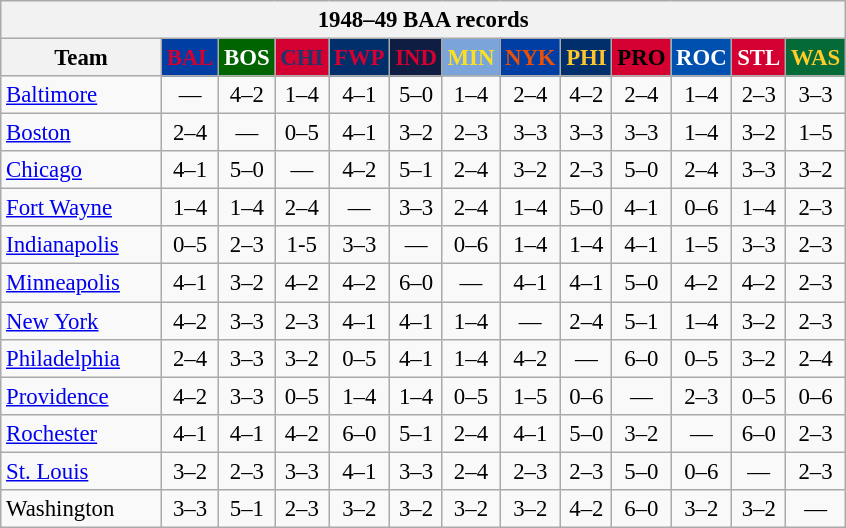<table class="wikitable" style="font-size:95%; text-align:center;">
<tr>
<th colspan=14>1948–49 BAA records</th>
</tr>
<tr>
<th width=100>Team</th>
<th style="background:#003EA4;color:#D30032;width=35">BAL</th>
<th style="background:#006400;color:#FFFFFF;width=35">BOS</th>
<th style="background:#D50032;color:#22356A;width=35">CHI</th>
<th style="background:#012F6B;color:#D40032;width=35">FWP</th>
<th style="background:#0F1D42;color:#D40030;width=35">IND</th>
<th style="background:#7BA4DB;color:#FBE122;width=35">MIN</th>
<th style="background:#003EA4;color:#E85109;width=35">NYK</th>
<th style="background:#002F6C;color:#FFC72C;width=35">PHI</th>
<th style="background:#D40032;color:#000000;width=35">PRO</th>
<th style="background:#0050B0;color:#FFFFFF;width=35">ROC</th>
<th style="background:#D40032;color:#FFFFFF;width=35">STL</th>
<th style="background:#046B38;color:#FECD2A;width=35">WAS</th>
</tr>
<tr>
<td style="text-align:left;"><a href='#'>Baltimore</a></td>
<td>—</td>
<td>4–2</td>
<td>1–4</td>
<td>4–1</td>
<td>5–0</td>
<td>1–4</td>
<td>2–4</td>
<td>4–2</td>
<td>2–4</td>
<td>1–4</td>
<td>2–3</td>
<td>3–3</td>
</tr>
<tr>
<td style="text-align:left;"><a href='#'>Boston</a></td>
<td>2–4</td>
<td>—</td>
<td>0–5</td>
<td>4–1</td>
<td>3–2</td>
<td>2–3</td>
<td>3–3</td>
<td>3–3</td>
<td>3–3</td>
<td>1–4</td>
<td>3–2</td>
<td>1–5</td>
</tr>
<tr>
<td style="text-align:left;"><a href='#'>Chicago</a></td>
<td>4–1</td>
<td>5–0</td>
<td>—</td>
<td>4–2</td>
<td>5–1</td>
<td>2–4</td>
<td>3–2</td>
<td>2–3</td>
<td>5–0</td>
<td>2–4</td>
<td>3–3</td>
<td>3–2</td>
</tr>
<tr>
<td style="text-align:left;"><a href='#'>Fort Wayne</a></td>
<td>1–4</td>
<td>1–4</td>
<td>2–4</td>
<td>—</td>
<td>3–3</td>
<td>2–4</td>
<td>1–4</td>
<td>5–0</td>
<td>4–1</td>
<td>0–6</td>
<td>1–4</td>
<td>2–3</td>
</tr>
<tr>
<td style="text-align:left;"><a href='#'>Indianapolis</a></td>
<td>0–5</td>
<td>2–3</td>
<td>1-5</td>
<td>3–3</td>
<td>—</td>
<td>0–6</td>
<td>1–4</td>
<td>1–4</td>
<td>4–1</td>
<td>1–5</td>
<td>3–3</td>
<td>2–3</td>
</tr>
<tr>
<td style="text-align:left;"><a href='#'>Minneapolis</a></td>
<td>4–1</td>
<td>3–2</td>
<td>4–2</td>
<td>4–2</td>
<td>6–0</td>
<td>—</td>
<td>4–1</td>
<td>4–1</td>
<td>5–0</td>
<td>4–2</td>
<td>4–2</td>
<td>2–3</td>
</tr>
<tr>
<td style="text-align:left;"><a href='#'>New York</a></td>
<td>4–2</td>
<td>3–3</td>
<td>2–3</td>
<td>4–1</td>
<td>4–1</td>
<td>1–4</td>
<td>—</td>
<td>2–4</td>
<td>5–1</td>
<td>1–4</td>
<td>3–2</td>
<td>2–3</td>
</tr>
<tr>
<td style="text-align:left;"><a href='#'>Philadelphia</a></td>
<td>2–4</td>
<td>3–3</td>
<td>3–2</td>
<td>0–5</td>
<td>4–1</td>
<td>1–4</td>
<td>4–2</td>
<td>—</td>
<td>6–0</td>
<td>0–5</td>
<td>3–2</td>
<td>2–4</td>
</tr>
<tr>
<td style="text-align:left;"><a href='#'>Providence</a></td>
<td>4–2</td>
<td>3–3</td>
<td>0–5</td>
<td>1–4</td>
<td>1–4</td>
<td>0–5</td>
<td>1–5</td>
<td>0–6</td>
<td>—</td>
<td>2–3</td>
<td>0–5</td>
<td>0–6</td>
</tr>
<tr>
<td style="text-align:left;"><a href='#'>Rochester</a></td>
<td>4–1</td>
<td>4–1</td>
<td>4–2</td>
<td>6–0</td>
<td>5–1</td>
<td>2–4</td>
<td>4–1</td>
<td>5–0</td>
<td>3–2</td>
<td>—</td>
<td>6–0</td>
<td>2–3</td>
</tr>
<tr>
<td style="text-align:left;"><a href='#'>St. Louis</a></td>
<td>3–2</td>
<td>2–3</td>
<td>3–3</td>
<td>4–1</td>
<td>3–3</td>
<td>2–4</td>
<td>2–3</td>
<td>2–3</td>
<td>5–0</td>
<td>0–6</td>
<td>—</td>
<td>2–3</td>
</tr>
<tr>
<td style="text-align:left;">Washington</td>
<td>3–3</td>
<td>5–1</td>
<td>2–3</td>
<td>3–2</td>
<td>3–2</td>
<td>3–2</td>
<td>3–2</td>
<td>4–2</td>
<td>6–0</td>
<td>3–2</td>
<td>3–2</td>
<td>—</td>
</tr>
</table>
